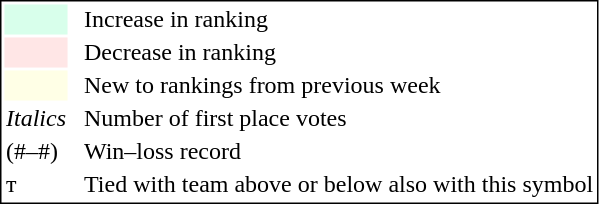<table style="border:1px solid black;">
<tr>
<td style="background:#D8FFEB; width:20px;"></td>
<td> </td>
<td>Increase in ranking</td>
</tr>
<tr>
<td style="background:#FFE6E6; width:20px;"></td>
<td> </td>
<td>Decrease in ranking</td>
</tr>
<tr>
<td style="background:#FFFFE6; width:20px;"></td>
<td> </td>
<td>New to rankings from previous week</td>
</tr>
<tr>
<td><em>Italics</em></td>
<td> </td>
<td>Number of first place votes</td>
</tr>
<tr>
<td>(#–#)</td>
<td> </td>
<td>Win–loss record</td>
</tr>
<tr>
<td>т</td>
<td></td>
<td>Tied with team above or below also with this symbol</td>
</tr>
</table>
